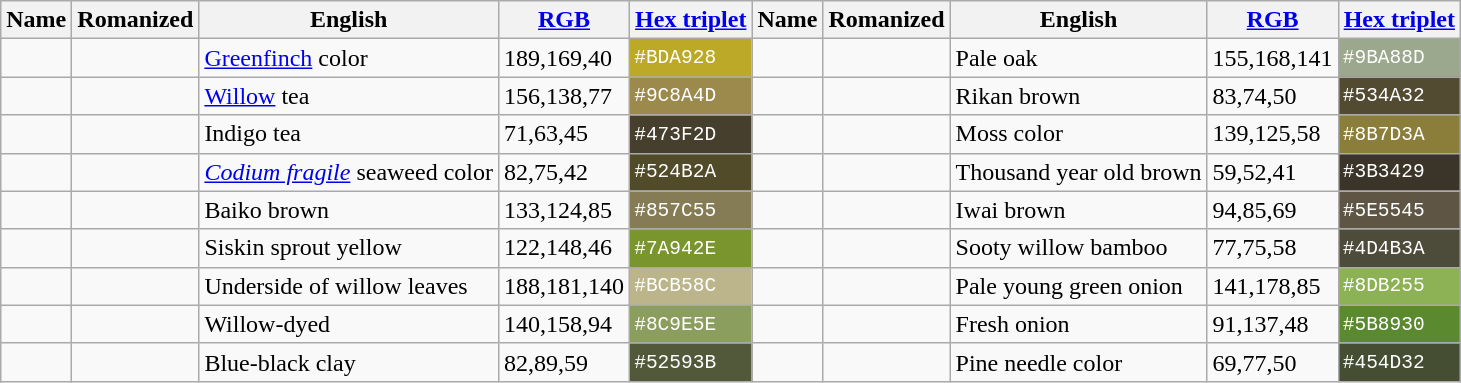<table class="wikitable">
<tr>
<th>Name</th>
<th>Romanized</th>
<th>English</th>
<th><a href='#'>RGB</a></th>
<th><a href='#'>Hex triplet</a></th>
<th>Name</th>
<th>Romanized</th>
<th>English</th>
<th><a href='#'>RGB</a></th>
<th><a href='#'>Hex triplet</a></th>
</tr>
<tr>
<td></td>
<td></td>
<td><a href='#'>Greenfinch</a> color</td>
<td>189,169,40</td>
<td style="background:#BDA928; color:#ffffff; font-family:monospace;">#BDA928</td>
<td></td>
<td></td>
<td>Pale oak</td>
<td>155,168,141</td>
<td style="background:#9BA88D; color:#ffffff; font-family:monospace;">#9BA88D</td>
</tr>
<tr>
<td></td>
<td></td>
<td><a href='#'>Willow</a> tea</td>
<td>156,138,77</td>
<td style="background:#9C8A4D; color:#ffffff; font-family:monospace;">#9C8A4D</td>
<td></td>
<td></td>
<td>Rikan brown</td>
<td>83,74,50</td>
<td style="background:#534A32; color:#ffffff; font-family:monospace;">#534A32</td>
</tr>
<tr>
<td></td>
<td></td>
<td>Indigo tea</td>
<td>71,63,45</td>
<td style="background:#473F2D; color:#ffffff; font-family:monospace;">#473F2D</td>
<td></td>
<td></td>
<td>Moss color</td>
<td>139,125,58</td>
<td style="background:#8B7D3A; color:#ffffff; font-family:monospace;">#8B7D3A</td>
</tr>
<tr>
<td></td>
<td></td>
<td><em><a href='#'>Codium fragile</a></em> seaweed color</td>
<td>82,75,42</td>
<td style="background:#524B2A; color:#ffffff; font-family:monospace;">#524B2A</td>
<td></td>
<td></td>
<td>Thousand year old brown</td>
<td>59,52,41</td>
<td style="background:#3B3429; color:#ffffff; font-family:monospace;">#3B3429</td>
</tr>
<tr>
<td></td>
<td></td>
<td>Baiko brown</td>
<td>133,124,85</td>
<td style="background:#857C55; color:#ffffff; font-family:monospace;">#857C55</td>
<td></td>
<td></td>
<td>Iwai brown</td>
<td>94,85,69</td>
<td style="background:#5E5545; color:#ffffff; font-family:monospace;">#5E5545</td>
</tr>
<tr>
<td></td>
<td></td>
<td>Siskin sprout yellow</td>
<td>122,148,46</td>
<td style="background:#7A942E; color:#ffffff; font-family:monospace;">#7A942E</td>
<td></td>
<td></td>
<td>Sooty willow bamboo</td>
<td>77,75,58</td>
<td style="background:#4D4B3A; color:#ffffff; font-family:monospace;">#4D4B3A</td>
</tr>
<tr>
<td></td>
<td></td>
<td>Underside of willow leaves</td>
<td>188,181,140</td>
<td style="background:#BCB58C; color:#ffffff; font-family:monospace;">#BCB58C</td>
<td></td>
<td></td>
<td>Pale young green onion</td>
<td>141,178,85</td>
<td style="background:#8DB255; color:#ffffff; font-family:monospace;">#8DB255</td>
</tr>
<tr>
<td></td>
<td></td>
<td>Willow-dyed</td>
<td>140,158,94</td>
<td style="background:#8C9E5E; color:#ffffff; font-family:monospace;">#8C9E5E</td>
<td></td>
<td></td>
<td>Fresh onion</td>
<td>91,137,48</td>
<td style="background:#5B8930; color:#ffffff; font-family:monospace;">#5B8930</td>
</tr>
<tr>
<td></td>
<td></td>
<td>Blue-black clay</td>
<td>82,89,59</td>
<td style="background:#52593B; color:#ffffff; font-family:monospace;">#52593B</td>
<td></td>
<td></td>
<td>Pine needle color</td>
<td>69,77,50</td>
<td style="background:#454D32; color:#ffffff; font-family:monospace;">#454D32</td>
</tr>
</table>
